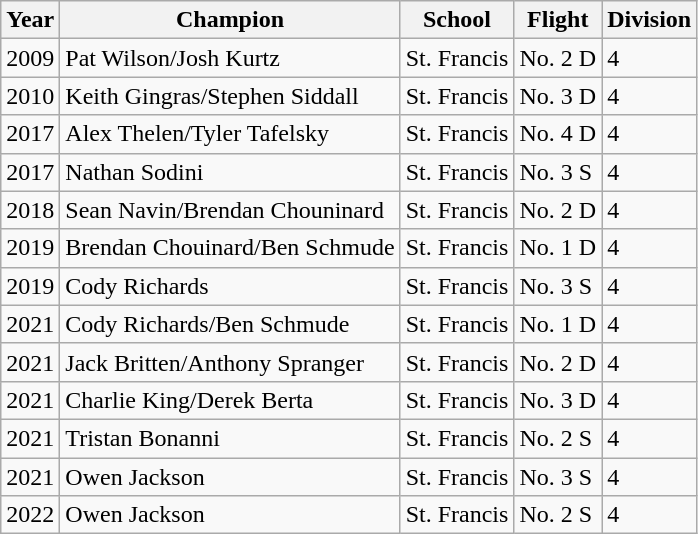<table class="wikitable collapsible sortable">
<tr>
<th>Year</th>
<th>Champion</th>
<th>School</th>
<th>Flight</th>
<th>Division</th>
</tr>
<tr>
<td>2009</td>
<td>Pat Wilson/Josh Kurtz</td>
<td>St. Francis</td>
<td>No. 2 D</td>
<td>4</td>
</tr>
<tr>
<td>2010</td>
<td>Keith Gingras/Stephen Siddall</td>
<td>St. Francis</td>
<td>No. 3 D</td>
<td>4</td>
</tr>
<tr>
<td>2017</td>
<td>Alex Thelen/Tyler Tafelsky</td>
<td>St. Francis</td>
<td>No. 4 D</td>
<td>4</td>
</tr>
<tr>
<td>2017</td>
<td>Nathan Sodini</td>
<td>St. Francis</td>
<td>No. 3 S</td>
<td>4</td>
</tr>
<tr>
<td>2018</td>
<td>Sean Navin/Brendan Chouninard</td>
<td>St. Francis</td>
<td>No. 2 D</td>
<td>4</td>
</tr>
<tr>
<td>2019</td>
<td>Brendan Chouinard/Ben Schmude</td>
<td>St. Francis</td>
<td>No. 1 D</td>
<td>4</td>
</tr>
<tr>
<td>2019</td>
<td>Cody Richards</td>
<td>St. Francis</td>
<td>No. 3 S</td>
<td>4</td>
</tr>
<tr>
<td>2021</td>
<td>Cody Richards/Ben Schmude</td>
<td>St. Francis</td>
<td>No. 1 D</td>
<td>4</td>
</tr>
<tr>
<td>2021</td>
<td>Jack Britten/Anthony Spranger</td>
<td>St. Francis</td>
<td>No. 2 D</td>
<td>4</td>
</tr>
<tr>
<td>2021</td>
<td>Charlie King/Derek Berta</td>
<td>St. Francis</td>
<td>No. 3 D</td>
<td>4</td>
</tr>
<tr>
<td>2021</td>
<td>Tristan Bonanni</td>
<td>St. Francis</td>
<td>No. 2 S</td>
<td>4</td>
</tr>
<tr>
<td>2021</td>
<td>Owen Jackson</td>
<td>St. Francis</td>
<td>No. 3 S</td>
<td>4</td>
</tr>
<tr>
<td>2022</td>
<td>Owen Jackson</td>
<td>St. Francis</td>
<td>No. 2 S</td>
<td>4</td>
</tr>
</table>
